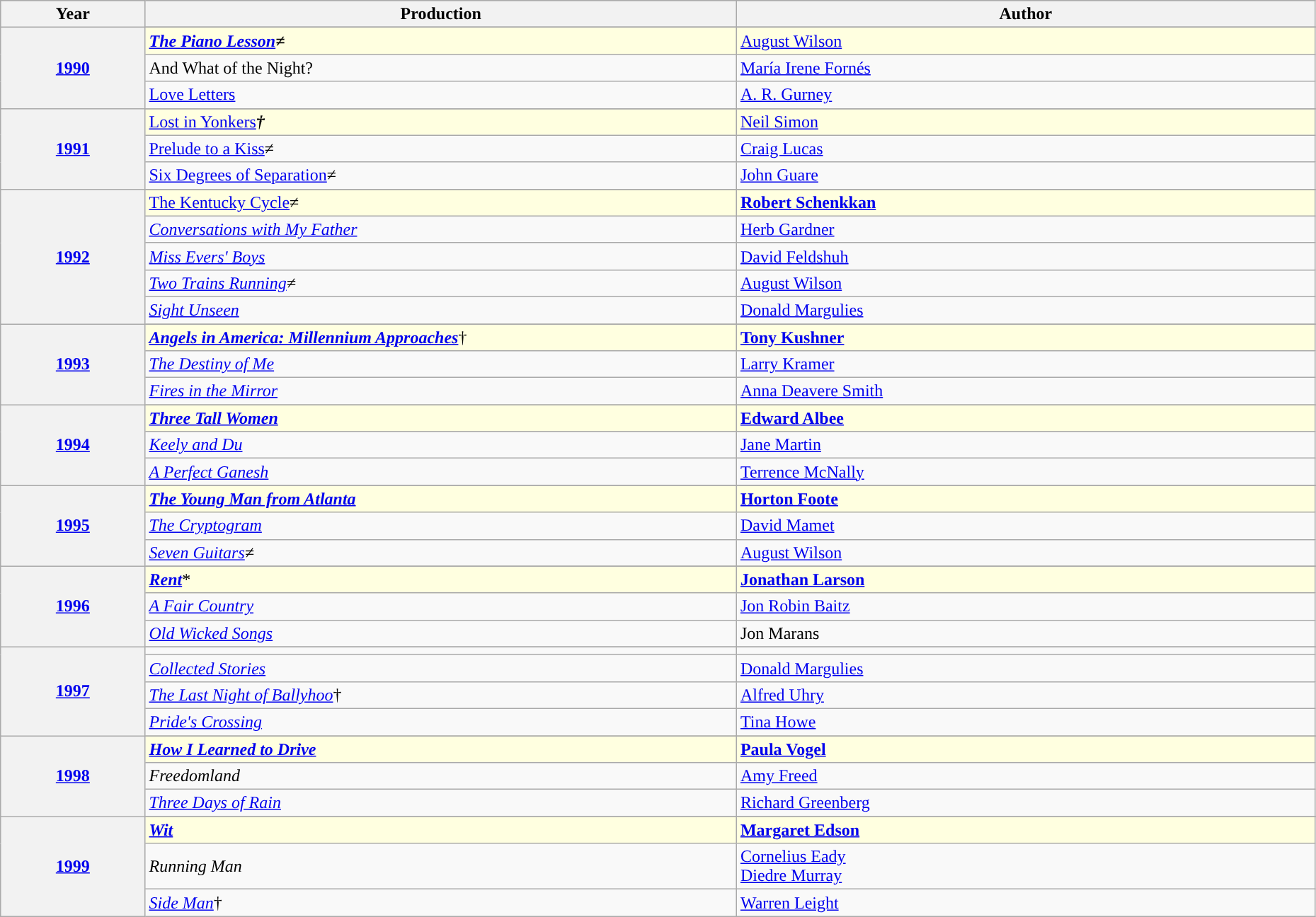<table class="wikitable" style="width:98%">
<tr style="background:#bebebe;">
<th style="width:11%;">Year</th>
<th style="width:45%;">Production</th>
<th style="width:44%;">Author</th>
</tr>
<tr>
<th rowspan="4" style="text-align:center"><strong><a href='#'>1990</a></strong></th>
</tr>
<tr style="background-color:lightyellow;">
<td><strong><em><a href='#'>The Piano Lesson</a><strong>≠<em></td>
<td></strong><a href='#'>August Wilson</a><strong></td>
</tr>
<tr>
<td></em>And What of the Night?<em></td>
<td><a href='#'>María Irene Fornés</a></td>
</tr>
<tr>
<td></em><a href='#'>Love Letters</a><em></td>
<td><a href='#'>A. R. Gurney</a></td>
</tr>
<tr>
<th rowspan="4" style="text-align:center"></strong><a href='#'>1991</a><strong></th>
</tr>
<tr style="background-color:lightyellow;">
<td></em></strong><a href='#'>Lost in Yonkers</a><strong><em>†</td>
<td></strong><a href='#'>Neil Simon</a><strong></td>
</tr>
<tr>
<td></em><a href='#'>Prelude to a Kiss</a>≠<em></td>
<td><a href='#'>Craig Lucas</a></td>
</tr>
<tr>
<td></em><a href='#'>Six Degrees of Separation</a>≠<em></td>
<td><a href='#'>John Guare</a></td>
</tr>
<tr>
<th rowspan="6" style="text-align:center"></strong><a href='#'>1992</a><strong></th>
</tr>
<tr style="background-color:lightyellow;">
<td></em></strong><a href='#'>The Kentucky Cycle</a></strong>≠</em></td>
<td><strong><a href='#'>Robert Schenkkan</a></strong></td>
</tr>
<tr>
<td><em><a href='#'>Conversations with My Father</a></em></td>
<td><a href='#'>Herb Gardner</a></td>
</tr>
<tr>
<td><em><a href='#'>Miss Evers' Boys</a></em></td>
<td><a href='#'>David Feldshuh</a></td>
</tr>
<tr>
<td><em><a href='#'>Two Trains Running</a>≠</em></td>
<td><a href='#'>August Wilson</a></td>
</tr>
<tr>
<td><em><a href='#'>Sight Unseen</a></em></td>
<td><a href='#'>Donald Margulies</a></td>
</tr>
<tr>
<th rowspan="4" style="text-align:center"><strong><a href='#'>1993</a></strong></th>
</tr>
<tr style="background-color:lightyellow;">
<td><strong><em><a href='#'>Angels in America: Millennium Approaches</a></em></strong>†</td>
<td><strong><a href='#'>Tony Kushner</a></strong></td>
</tr>
<tr>
<td><em><a href='#'>The Destiny of Me</a></em></td>
<td><a href='#'>Larry Kramer</a></td>
</tr>
<tr>
<td><em><a href='#'>Fires in the Mirror</a></em></td>
<td><a href='#'>Anna Deavere Smith</a></td>
</tr>
<tr>
<th rowspan="4" style="text-align:center"><strong><a href='#'>1994</a></strong></th>
</tr>
<tr style="background-color:lightyellow;">
<td><strong><em><a href='#'>Three Tall Women</a></em></strong></td>
<td><strong><a href='#'>Edward Albee</a></strong></td>
</tr>
<tr>
<td><em><a href='#'>Keely and Du</a></em></td>
<td><a href='#'>Jane Martin</a></td>
</tr>
<tr>
<td><em><a href='#'>A Perfect Ganesh</a></em></td>
<td><a href='#'>Terrence McNally</a></td>
</tr>
<tr>
<th rowspan="4" style="text-align:center"><strong><a href='#'>1995</a></strong></th>
</tr>
<tr style="background-color:lightyellow;">
<td><strong><em><a href='#'>The Young Man from Atlanta</a></em></strong></td>
<td><strong><a href='#'>Horton Foote</a></strong></td>
</tr>
<tr>
<td><em><a href='#'>The Cryptogram</a></em></td>
<td><a href='#'>David Mamet</a></td>
</tr>
<tr>
<td><em><a href='#'>Seven Guitars</a>≠</em></td>
<td><a href='#'>August Wilson</a></td>
</tr>
<tr>
<th rowspan="4" style="text-align:center"><strong><a href='#'>1996</a></strong></th>
</tr>
<tr style="background-color:lightyellow;">
<td><strong><em><a href='#'>Rent</a></em></strong>*</td>
<td><strong><a href='#'>Jonathan Larson</a></strong></td>
</tr>
<tr>
<td><em><a href='#'>A Fair Country</a></em></td>
<td><a href='#'>Jon Robin Baitz</a></td>
</tr>
<tr>
<td><em><a href='#'>Old Wicked Songs</a></em></td>
<td>Jon Marans</td>
</tr>
<tr>
<th rowspan="5" style="text-align:center"><strong><a href='#'>1997</a></strong></th>
</tr>
<tr style="background:">
<td></td>
<td></td>
</tr>
<tr>
<td><em><a href='#'>Collected Stories</a></em></td>
<td><a href='#'>Donald Margulies</a></td>
</tr>
<tr>
<td><em><a href='#'>The Last Night of Ballyhoo</a></em>†</td>
<td><a href='#'>Alfred Uhry</a></td>
</tr>
<tr>
<td><em><a href='#'>Pride's Crossing</a></em></td>
<td><a href='#'>Tina Howe</a></td>
</tr>
<tr>
<th rowspan="4" style="text-align:center"><strong><a href='#'>1998</a></strong></th>
</tr>
<tr style="background-color:lightyellow;">
<td><strong><em><a href='#'>How I Learned to Drive</a></em></strong></td>
<td><strong><a href='#'>Paula Vogel</a></strong></td>
</tr>
<tr>
<td><em>Freedomland</em></td>
<td><a href='#'>Amy Freed</a></td>
</tr>
<tr>
<td><em><a href='#'>Three Days of Rain</a></em></td>
<td><a href='#'>Richard Greenberg</a></td>
</tr>
<tr>
<th rowspan="4" style="text-align:center"><strong><a href='#'>1999</a></strong></th>
</tr>
<tr style="background-color:lightyellow;">
<td><strong><em><a href='#'>Wit</a></em></strong></td>
<td><strong><a href='#'>Margaret Edson</a></strong></td>
</tr>
<tr>
<td><em>Running Man</em></td>
<td><a href='#'>Cornelius Eady</a> <br> <a href='#'>Diedre Murray</a></td>
</tr>
<tr>
<td><em><a href='#'>Side Man</a></em>†</td>
<td><a href='#'>Warren Leight</a></td>
</tr>
</table>
